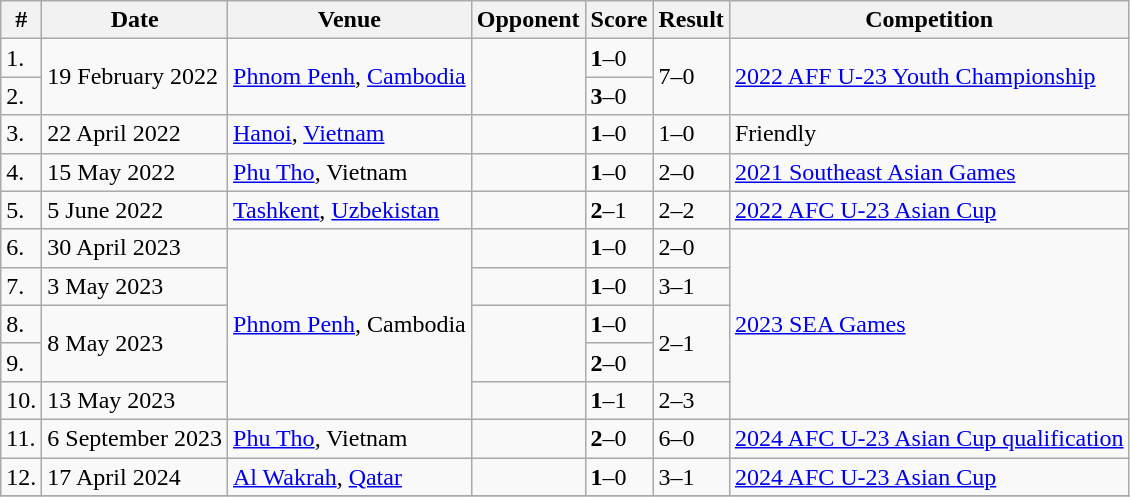<table class="wikitable">
<tr>
<th>#</th>
<th>Date</th>
<th>Venue</th>
<th>Opponent</th>
<th>Score</th>
<th>Result</th>
<th>Competition</th>
</tr>
<tr>
<td>1.</td>
<td rowspan="2">19 February 2022</td>
<td rowspan="2"><a href='#'>Phnom Penh</a>, <a href='#'>Cambodia</a></td>
<td rowspan="2"></td>
<td><strong>1</strong>–0</td>
<td rowspan="2">7–0</td>
<td rowspan="2"><a href='#'>2022 AFF U-23 Youth Championship</a></td>
</tr>
<tr>
<td>2.</td>
<td><strong>3</strong>–0</td>
</tr>
<tr>
<td>3.</td>
<td>22 April 2022</td>
<td><a href='#'>Hanoi</a>, <a href='#'>Vietnam</a></td>
<td></td>
<td><strong>1</strong>–0</td>
<td>1–0</td>
<td>Friendly</td>
</tr>
<tr>
<td>4.</td>
<td>15 May 2022</td>
<td><a href='#'>Phu Tho</a>, Vietnam</td>
<td></td>
<td><strong>1</strong>–0</td>
<td>2–0</td>
<td><a href='#'>2021 Southeast Asian Games</a></td>
</tr>
<tr>
<td>5.</td>
<td>5 June 2022</td>
<td><a href='#'>Tashkent</a>, <a href='#'>Uzbekistan</a></td>
<td></td>
<td><strong>2</strong>–1</td>
<td>2–2</td>
<td><a href='#'>2022 AFC U-23 Asian Cup</a></td>
</tr>
<tr>
<td>6.</td>
<td>30 April 2023</td>
<td rowspan=5><a href='#'>Phnom Penh</a>, Cambodia</td>
<td></td>
<td><strong>1</strong>–0</td>
<td>2–0</td>
<td rowspan=5><a href='#'>2023 SEA Games</a></td>
</tr>
<tr>
<td>7.</td>
<td>3 May 2023</td>
<td></td>
<td><strong>1</strong>–0</td>
<td>3–1</td>
</tr>
<tr>
<td>8.</td>
<td rowspan="2">8 May 2023</td>
<td rowspan="2"></td>
<td><strong>1</strong>–0</td>
<td rowspan="2">2–1</td>
</tr>
<tr>
<td>9.</td>
<td><strong>2</strong>–0</td>
</tr>
<tr>
<td>10.</td>
<td>13 May 2023</td>
<td></td>
<td><strong>1</strong>–1</td>
<td>2–3</td>
</tr>
<tr>
<td>11.</td>
<td>6 September 2023</td>
<td><a href='#'>Phu Tho</a>, Vietnam</td>
<td></td>
<td><strong>2</strong>–0</td>
<td>6–0</td>
<td><a href='#'>2024 AFC U-23 Asian Cup qualification</a></td>
</tr>
<tr>
<td>12.</td>
<td>17 April 2024</td>
<td><a href='#'>Al Wakrah</a>, <a href='#'>Qatar</a></td>
<td></td>
<td><strong>1</strong>–0</td>
<td>3–1</td>
<td><a href='#'>2024 AFC U-23 Asian Cup</a></td>
</tr>
<tr>
</tr>
</table>
